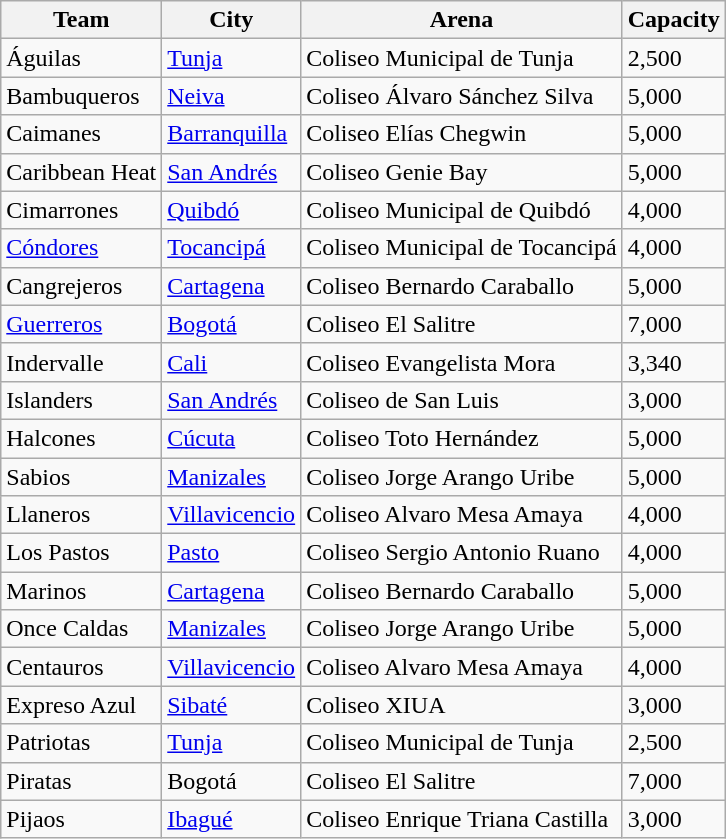<table class="wikitable sortable">
<tr>
<th>Team</th>
<th>City</th>
<th>Arena</th>
<th>Capacity</th>
</tr>
<tr>
<td>Águilas</td>
<td><a href='#'>Tunja</a></td>
<td>Coliseo Municipal de Tunja</td>
<td>2,500</td>
</tr>
<tr>
<td>Bambuqueros</td>
<td><a href='#'>Neiva</a></td>
<td>Coliseo Álvaro Sánchez Silva</td>
<td>5,000</td>
</tr>
<tr>
<td>Caimanes</td>
<td><a href='#'>Barranquilla</a></td>
<td>Coliseo Elías Chegwin</td>
<td>5,000</td>
</tr>
<tr>
<td>Caribbean Heat</td>
<td><a href='#'>San Andrés</a></td>
<td>Coliseo Genie Bay</td>
<td>5,000</td>
</tr>
<tr>
<td>Cimarrones</td>
<td><a href='#'>Quibdó</a></td>
<td>Coliseo Municipal de Quibdó</td>
<td>4,000</td>
</tr>
<tr>
<td><a href='#'>Cóndores</a></td>
<td><a href='#'>Tocancipá</a></td>
<td>Coliseo Municipal de Tocancipá</td>
<td>4,000</td>
</tr>
<tr>
<td>Cangrejeros</td>
<td><a href='#'>Cartagena</a></td>
<td>Coliseo Bernardo Caraballo</td>
<td>5,000</td>
</tr>
<tr>
<td><a href='#'>Guerreros</a></td>
<td><a href='#'>Bogotá</a></td>
<td>Coliseo El Salitre</td>
<td>7,000</td>
</tr>
<tr>
<td>Indervalle</td>
<td><a href='#'>Cali</a></td>
<td>Coliseo Evangelista Mora</td>
<td>3,340</td>
</tr>
<tr>
<td>Islanders</td>
<td><a href='#'>San Andrés</a></td>
<td>Coliseo de San Luis</td>
<td>3,000</td>
</tr>
<tr>
<td>Halcones</td>
<td><a href='#'>Cúcuta</a></td>
<td>Coliseo Toto Hernández</td>
<td>5,000</td>
</tr>
<tr>
<td>Sabios</td>
<td><a href='#'>Manizales</a></td>
<td>Coliseo Jorge Arango Uribe</td>
<td>5,000</td>
</tr>
<tr>
<td>Llaneros</td>
<td><a href='#'>Villavicencio</a></td>
<td>Coliseo Alvaro Mesa Amaya</td>
<td>4,000</td>
</tr>
<tr>
<td>Los Pastos</td>
<td><a href='#'>Pasto</a></td>
<td>Coliseo Sergio Antonio Ruano</td>
<td>4,000</td>
</tr>
<tr>
<td>Marinos</td>
<td><a href='#'>Cartagena</a></td>
<td>Coliseo Bernardo Caraballo</td>
<td>5,000</td>
</tr>
<tr>
<td>Once Caldas</td>
<td><a href='#'>Manizales</a></td>
<td>Coliseo Jorge Arango Uribe</td>
<td>5,000</td>
</tr>
<tr>
<td>Centauros</td>
<td><a href='#'>Villavicencio</a></td>
<td>Coliseo Alvaro Mesa Amaya</td>
<td>4,000</td>
</tr>
<tr>
<td>Expreso Azul</td>
<td><a href='#'>Sibaté</a></td>
<td>Coliseo XIUA</td>
<td>3,000</td>
</tr>
<tr>
<td>Patriotas</td>
<td><a href='#'>Tunja</a></td>
<td>Coliseo Municipal de Tunja</td>
<td>2,500</td>
</tr>
<tr>
<td>Piratas</td>
<td>Bogotá</td>
<td>Coliseo El Salitre</td>
<td>7,000</td>
</tr>
<tr>
<td>Pijaos</td>
<td><a href='#'>Ibagué</a></td>
<td>Coliseo Enrique Triana Castilla</td>
<td>3,000</td>
</tr>
</table>
